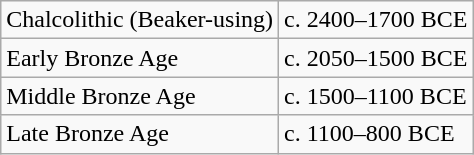<table class="wikitable">
<tr>
<td>Chalcolithic (Beaker-using)</td>
<td>c. 2400–1700 BCE</td>
</tr>
<tr>
<td>Early Bronze Age</td>
<td>c. 2050–1500 BCE</td>
</tr>
<tr>
<td>Middle Bronze Age</td>
<td>c. 1500–1100 BCE</td>
</tr>
<tr>
<td>Late Bronze Age</td>
<td>c. 1100–800 BCE</td>
</tr>
</table>
